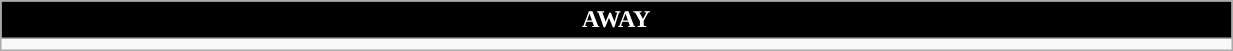<table class="wikitable collapsible collapsed" style="width:65%">
<tr>
<th colspan=5 ! style="color:white; background:#000000">AWAY</th>
</tr>
<tr>
<td></td>
</tr>
</table>
